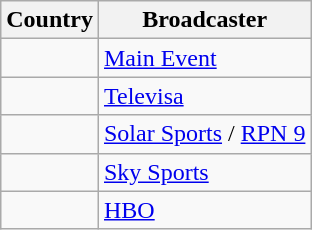<table class="wikitable">
<tr>
<th align=center>Country</th>
<th align=center>Broadcaster</th>
</tr>
<tr>
<td></td>
<td><a href='#'>Main Event</a></td>
</tr>
<tr>
<td></td>
<td><a href='#'>Televisa</a></td>
</tr>
<tr>
<td></td>
<td><a href='#'>Solar Sports</a> / <a href='#'>RPN 9</a></td>
</tr>
<tr>
<td></td>
<td><a href='#'>Sky Sports</a></td>
</tr>
<tr>
<td></td>
<td><a href='#'>HBO</a></td>
</tr>
</table>
